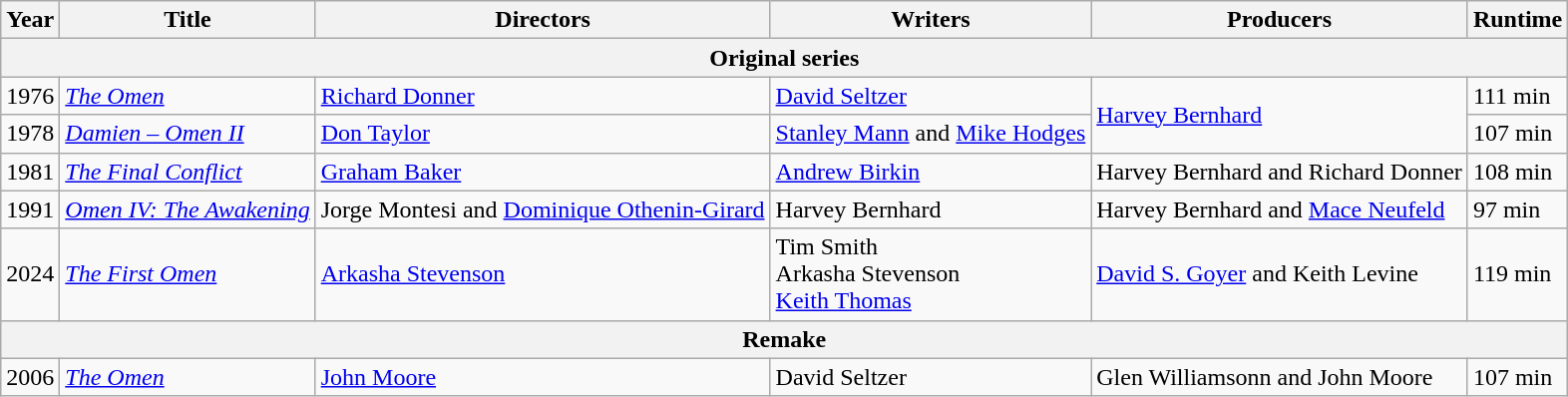<table class="wikitable">
<tr>
<th>Year</th>
<th>Title</th>
<th>Directors</th>
<th>Writers</th>
<th>Producers</th>
<th>Runtime</th>
</tr>
<tr>
<th colspan="6">Original series</th>
</tr>
<tr>
<td>1976</td>
<td><em><a href='#'>The Omen</a></em></td>
<td><a href='#'>Richard Donner</a></td>
<td><a href='#'>David Seltzer</a></td>
<td rowspan="2"><a href='#'>Harvey Bernhard</a></td>
<td>111 min</td>
</tr>
<tr>
<td>1978</td>
<td><em><a href='#'>Damien – Omen II</a></em></td>
<td><a href='#'>Don Taylor</a></td>
<td><a href='#'>Stanley Mann</a> and <a href='#'>Mike Hodges</a></td>
<td>107 min</td>
</tr>
<tr>
<td>1981</td>
<td><em><a href='#'>The Final Conflict</a></em></td>
<td><a href='#'>Graham Baker</a></td>
<td><a href='#'>Andrew Birkin</a></td>
<td>Harvey Bernhard and Richard Donner</td>
<td>108 min</td>
</tr>
<tr>
<td>1991</td>
<td><em><a href='#'>Omen IV: The Awakening</a></em></td>
<td>Jorge Montesi and <a href='#'>Dominique Othenin-Girard</a></td>
<td>Harvey Bernhard</td>
<td>Harvey Bernhard and <a href='#'>Mace Neufeld</a></td>
<td>97 min</td>
</tr>
<tr>
<td>2024</td>
<td><em><a href='#'>The First Omen</a></em></td>
<td><a href='#'>Arkasha Stevenson</a></td>
<td>Tim Smith <br> Arkasha Stevenson <br> <a href='#'>Keith Thomas</a></td>
<td><a href='#'>David S. Goyer</a> and Keith Levine</td>
<td>119 min</td>
</tr>
<tr>
<th colspan="6">Remake</th>
</tr>
<tr>
<td>2006</td>
<td><em><a href='#'>The Omen</a></em></td>
<td><a href='#'>John Moore</a></td>
<td>David Seltzer</td>
<td>Glen Williamsonn and John Moore</td>
<td>107 min</td>
</tr>
</table>
